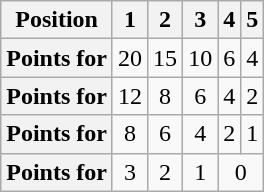<table class="wikitable floatright" style="text-align: center">
<tr>
<th scope="col">Position</th>
<th scope="col">1</th>
<th scope="col">2</th>
<th scope="col">3</th>
<th scope="col">4</th>
<th scope="col">5</th>
</tr>
<tr>
<th scope="row">Points for </th>
<td>20</td>
<td>15</td>
<td>10</td>
<td>6</td>
<td>4</td>
</tr>
<tr>
<th scope="row">Points for </th>
<td>12</td>
<td>8</td>
<td>6</td>
<td>4</td>
<td>2</td>
</tr>
<tr>
<th scope="row">Points for </th>
<td>8</td>
<td>6</td>
<td>4</td>
<td>2</td>
<td>1</td>
</tr>
<tr>
<th scope="row">Points for </th>
<td>3</td>
<td>2</td>
<td>1</td>
<td colspan=2>0</td>
</tr>
</table>
